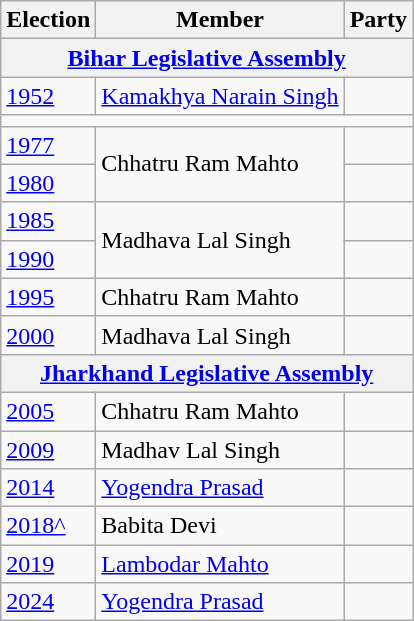<table class="wikitable sortable">
<tr>
<th>Election</th>
<th>Member</th>
<th colspan=2>Party</th>
</tr>
<tr>
<th colspan=4><a href='#'>Bihar Legislative Assembly</a></th>
</tr>
<tr>
<td><a href='#'>1952</a></td>
<td><a href='#'>Kamakhya Narain Singh</a></td>
<td></td>
</tr>
<tr>
<td colspan="4"></td>
</tr>
<tr>
<td><a href='#'>1977</a></td>
<td rowspan=2>Chhatru Ram Mahto</td>
<td></td>
</tr>
<tr>
<td><a href='#'>1980</a></td>
<td></td>
</tr>
<tr>
<td><a href='#'>1985</a></td>
<td rowspan=2>Madhava Lal Singh</td>
<td></td>
</tr>
<tr>
<td><a href='#'>1990</a></td>
</tr>
<tr>
<td><a href='#'>1995</a></td>
<td>Chhatru Ram Mahto</td>
<td></td>
</tr>
<tr>
<td><a href='#'>2000</a></td>
<td>Madhava Lal Singh</td>
<td></td>
</tr>
<tr>
<th colspan=4><a href='#'>Jharkhand Legislative Assembly</a></th>
</tr>
<tr>
<td><a href='#'>2005</a></td>
<td>Chhatru Ram Mahto</td>
<td></td>
</tr>
<tr>
<td><a href='#'>2009</a></td>
<td>Madhav Lal Singh</td>
<td></td>
</tr>
<tr>
<td><a href='#'>2014</a></td>
<td><a href='#'>Yogendra Prasad</a></td>
<td></td>
</tr>
<tr>
<td><a href='#'>2018^</a></td>
<td>Babita Devi</td>
</tr>
<tr>
<td><a href='#'>2019</a></td>
<td><a href='#'>Lambodar Mahto</a></td>
<td></td>
</tr>
<tr>
<td><a href='#'>2024</a></td>
<td><a href='#'>Yogendra Prasad</a></td>
<td></td>
</tr>
</table>
